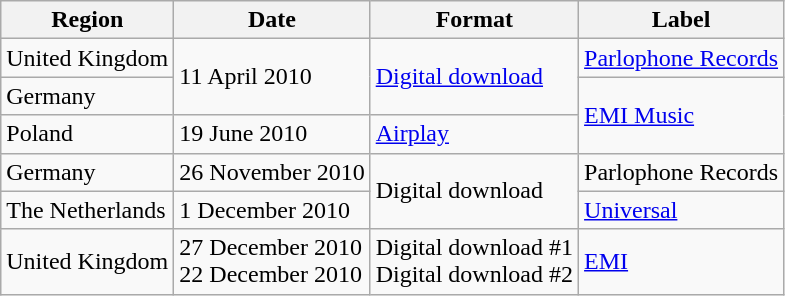<table class="wikitable">
<tr>
<th>Region</th>
<th>Date</th>
<th>Format</th>
<th>Label</th>
</tr>
<tr>
<td>United Kingdom</td>
<td style="text-align:left;" rowspan="2">11 April 2010</td>
<td rowspan="2"><a href='#'>Digital download</a></td>
<td><a href='#'>Parlophone Records</a></td>
</tr>
<tr>
<td>Germany </td>
<td rowspan="2"><a href='#'>EMI Music</a></td>
</tr>
<tr>
<td>Poland</td>
<td style="text-align:left;">19 June 2010</td>
<td><a href='#'>Airplay</a></td>
</tr>
<tr>
<td>Germany </td>
<td style="text-align:left;">26 November 2010</td>
<td rowspan="2">Digital download</td>
<td>Parlophone Records</td>
</tr>
<tr>
<td>The Netherlands</td>
<td>1 December 2010</td>
<td><a href='#'>Universal</a></td>
</tr>
<tr>
<td>United Kingdom</td>
<td>27 December 2010<br> 22 December 2010</td>
<td>Digital download #1<br> Digital download #2</td>
<td><a href='#'>EMI</a></td>
</tr>
</table>
